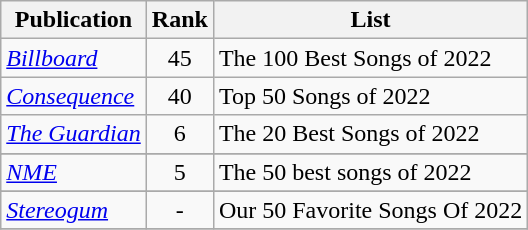<table class="wikitable">
<tr>
<th>Publication</th>
<th>Rank</th>
<th>List</th>
</tr>
<tr>
<td><em><a href='#'>Billboard</a></em></td>
<td align="center">45</td>
<td>The 100 Best Songs of 2022</td>
</tr>
<tr>
<td><em><a href='#'>Consequence</a></em></td>
<td align="center">40</td>
<td>Top 50 Songs of 2022</td>
</tr>
<tr>
<td><em><a href='#'>The Guardian</a></em></td>
<td align="center">6</td>
<td>The 20 Best Songs of 2022</td>
</tr>
<tr>
</tr>
<tr>
<td><em><a href='#'>NME</a></em></td>
<td align="center">5</td>
<td>The 50 best songs of 2022</td>
</tr>
<tr>
</tr>
<tr>
<td><em><a href='#'>Stereogum</a></em></td>
<td align="center">-</td>
<td>Our 50 Favorite Songs Of 2022</td>
</tr>
<tr>
</tr>
</table>
